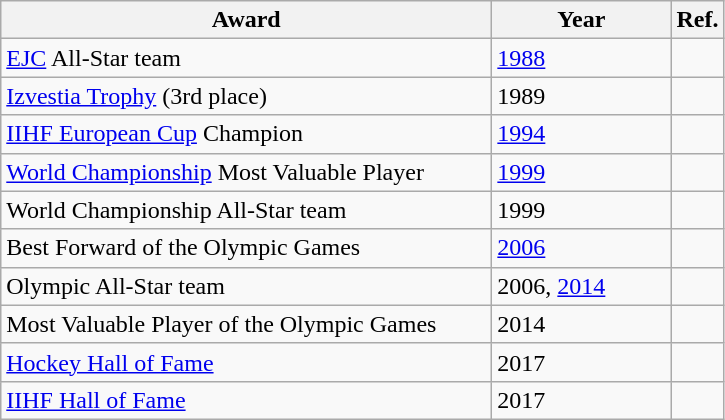<table class="wikitable">
<tr>
<th scope="col" style="width:20em">Award</th>
<th scope="col" style="width:7em">Year</th>
<th scope="col">Ref.</th>
</tr>
<tr>
<td><a href='#'>EJC</a> All-Star team</td>
<td><a href='#'>1988</a></td>
<td></td>
</tr>
<tr>
<td><a href='#'>Izvestia Trophy</a> (3rd place)</td>
<td>1989</td>
<td></td>
</tr>
<tr>
<td><a href='#'>IIHF European Cup</a> Champion</td>
<td><a href='#'>1994</a></td>
<td></td>
</tr>
<tr>
<td><a href='#'>World Championship</a> Most Valuable Player</td>
<td><a href='#'>1999</a></td>
<td></td>
</tr>
<tr>
<td>World Championship All-Star team</td>
<td>1999</td>
<td></td>
</tr>
<tr>
<td>Best Forward of the Olympic Games</td>
<td><a href='#'>2006</a></td>
<td></td>
</tr>
<tr>
<td>Olympic All-Star team</td>
<td>2006, <a href='#'>2014</a></td>
<td></td>
</tr>
<tr>
<td>Most Valuable Player of the Olympic Games</td>
<td>2014</td>
<td></td>
</tr>
<tr>
<td><a href='#'>Hockey Hall of Fame</a></td>
<td>2017</td>
<td></td>
</tr>
<tr>
<td><a href='#'>IIHF Hall of Fame</a></td>
<td>2017</td>
<td></td>
</tr>
</table>
